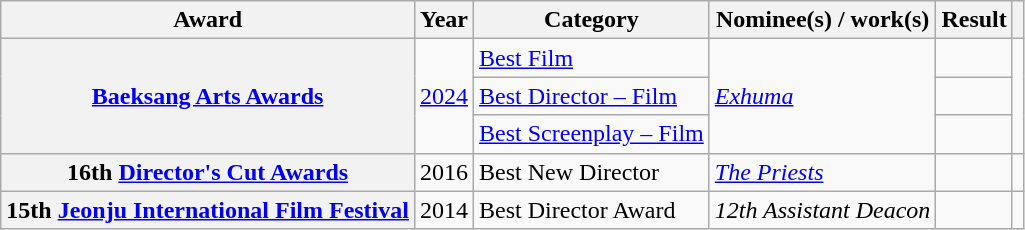<table class="wikitable plainrowheaders sortable">
<tr>
<th scope="col">Award</th>
<th scope="col">Year</th>
<th scope="col">Category</th>
<th scope="col">Nominee(s) / work(s)</th>
<th scope="col">Result</th>
<th scope="col" class="unsortable"></th>
</tr>
<tr>
<th rowspan="3" scope="row"><a href='#'>Baeksang Arts Awards</a></th>
<td rowspan="3" style="text-align:center"><a href='#'>2024</a></td>
<td><a href='#'>Best Film</a></td>
<td rowspan="3"><em><a href='#'>Exhuma</a></em></td>
<td></td>
<td rowspan="3" style="text-align:center"></td>
</tr>
<tr>
<td><a href='#'>Best Director – Film</a></td>
<td></td>
</tr>
<tr>
<td><a href='#'>Best Screenplay – Film</a></td>
<td></td>
</tr>
<tr>
<th scope="row">16th <a href='#'>Director's Cut Awards</a></th>
<td style="text-align:center">2016</td>
<td>Best New Director</td>
<td><em><a href='#'>The Priests</a></em></td>
<td></td>
<td style="text-align:center"></td>
</tr>
<tr>
<th scope="row">15th <a href='#'>Jeonju International Film Festival</a></th>
<td style="text-align:center">2014</td>
<td>Best Director Award</td>
<td><em>12th Assistant Deacon</em></td>
<td></td>
<td></td>
</tr>
</table>
